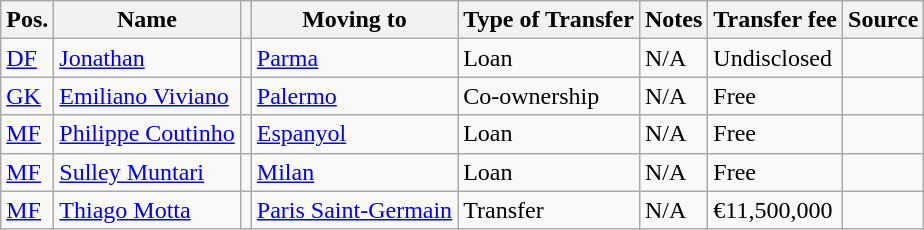<table class="wikitable sortable">
<tr>
<th>Pos.</th>
<th>Name</th>
<th></th>
<th>Moving to</th>
<th>Type of Transfer</th>
<th>Notes</th>
<th>Transfer fee</th>
<th>Source</th>
</tr>
<tr>
<td><a href='#'>DF</a></td>
<td> <a href='#'>Jonathan</a></td>
<td></td>
<td> <a href='#'>Parma</a></td>
<td>Loan</td>
<td>N/A</td>
<td>Undisclosed</td>
<td></td>
</tr>
<tr>
<td><a href='#'>GK</a></td>
<td> <a href='#'>Emiliano Viviano</a></td>
<td></td>
<td> <a href='#'>Palermo</a></td>
<td>Co-ownership</td>
<td>N/A</td>
<td>Free</td>
<td></td>
</tr>
<tr>
<td><a href='#'>MF</a></td>
<td> <a href='#'>Philippe Coutinho</a></td>
<td></td>
<td> <a href='#'>Espanyol</a></td>
<td>Loan</td>
<td>N/A</td>
<td>Free</td>
<td></td>
</tr>
<tr>
<td><a href='#'>MF</a></td>
<td> <a href='#'>Sulley Muntari</a></td>
<td></td>
<td> <a href='#'>Milan</a></td>
<td>Loan</td>
<td>N/A</td>
<td>Free</td>
<td></td>
</tr>
<tr>
<td><a href='#'>MF</a></td>
<td> <a href='#'>Thiago Motta</a></td>
<td></td>
<td> <a href='#'>Paris Saint-Germain</a></td>
<td>Transfer</td>
<td>N/A</td>
<td>€11,500,000</td>
<td></td>
</tr>
</table>
